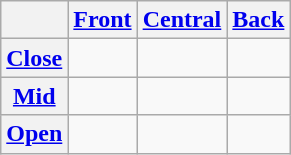<table class="wikitable" style=text-align:center>
<tr>
<th></th>
<th><a href='#'>Front</a></th>
<th><a href='#'>Central</a></th>
<th><a href='#'>Back</a></th>
</tr>
<tr>
<th><a href='#'>Close</a></th>
<td> </td>
<td> </td>
<td> </td>
</tr>
<tr>
<th><a href='#'>Mid</a></th>
<td> </td>
<td> </td>
<td> </td>
</tr>
<tr>
<th><a href='#'>Open</a></th>
<td></td>
<td> </td>
<td></td>
</tr>
</table>
